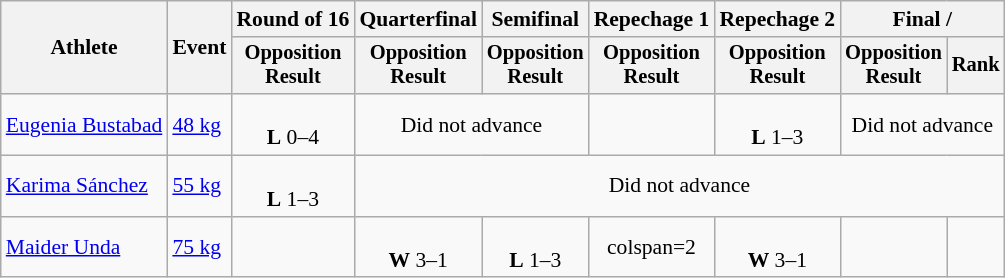<table class="wikitable" style="font-size:90%">
<tr>
<th rowspan="2">Athlete</th>
<th rowspan="2">Event</th>
<th>Round of 16</th>
<th>Quarterfinal</th>
<th>Semifinal</th>
<th>Repechage 1</th>
<th>Repechage 2</th>
<th colspan=2>Final / </th>
</tr>
<tr style="font-size: 95%">
<th>Opposition<br>Result</th>
<th>Opposition<br>Result</th>
<th>Opposition<br>Result</th>
<th>Opposition<br>Result</th>
<th>Opposition<br>Result</th>
<th>Opposition<br>Result</th>
<th>Rank</th>
</tr>
<tr align=center>
<td align=left><a href='#'>Eugenia Bustabad</a></td>
<td align=left><a href='#'>48 kg</a></td>
<td><br><strong>L</strong> 0–4</td>
<td colspan=2>Did not advance</td>
<td></td>
<td><br><strong>L</strong> 1–3</td>
<td colspan=2>Did not advance</td>
</tr>
<tr align=center>
<td align=left><a href='#'>Karima Sánchez</a></td>
<td align=left><a href='#'>55 kg</a></td>
<td><br><strong>L</strong> 1–3</td>
<td colspan=6>Did not advance</td>
</tr>
<tr align=center>
<td align=left><a href='#'>Maider Unda</a></td>
<td align=left><a href='#'>75 kg</a></td>
<td></td>
<td><br><strong>W</strong> 3–1</td>
<td><br><strong>L</strong> 1–3</td>
<td>colspan=2 </td>
<td><br><strong>W</strong> 3–1</td>
<td></td>
</tr>
</table>
